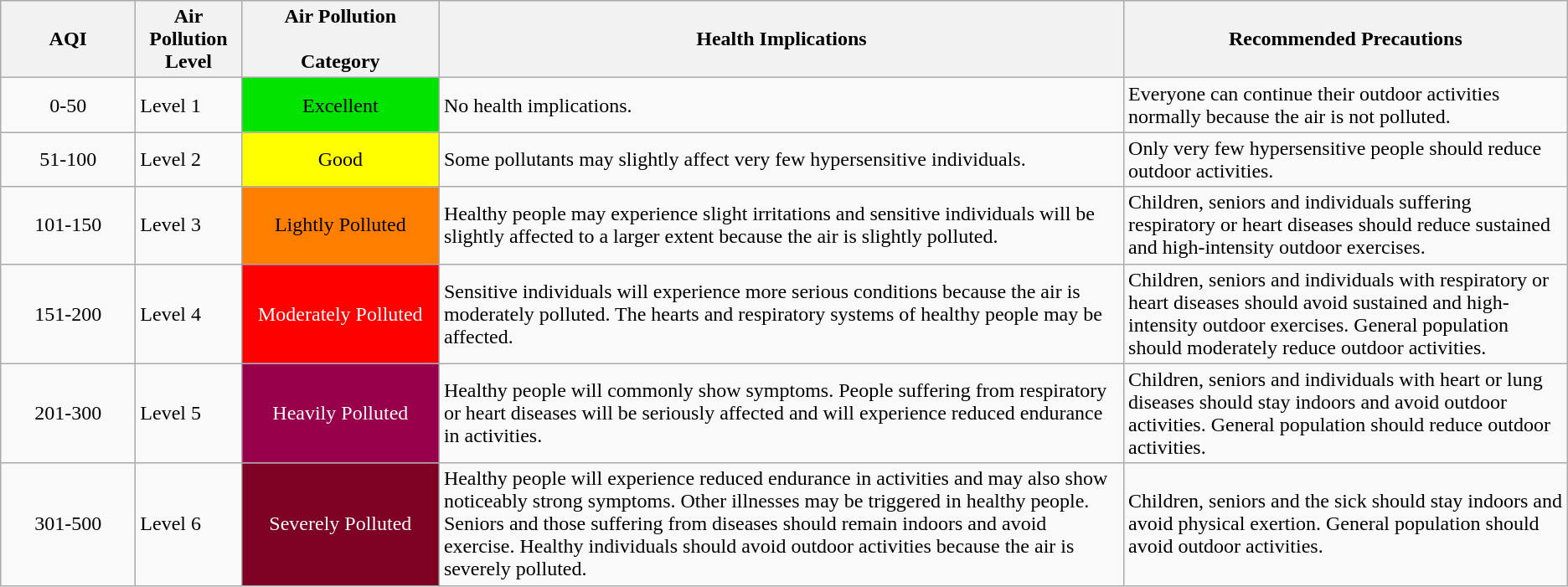<table class="wikitable">
<tr>
<th style="text-align:center; width:100px;">AQI</th>
<th>Air Pollution Level</th>
<th style="text-align:center; width:150px;">Air Pollution<br><br>Category</th>
<th>Health Implications</th>
<th>Recommended Precautions</th>
</tr>
<tr>
<td style="text-align:center;">0-50</td>
<td>Level 1</td>
<td style="text-align:center; background:#00e400;color:#000">Excellent</td>
<td>No health implications.</td>
<td>Everyone can continue their outdoor activities normally because the air is not polluted.</td>
</tr>
<tr>
<td style="text-align:center;">51-100</td>
<td>Level 2</td>
<td style="text-align:center; background:#ffff00;color:#000">Good</td>
<td>Some pollutants may slightly affect very few hypersensitive individuals.</td>
<td>Only very few hypersensitive people should reduce outdoor activities.</td>
</tr>
<tr>
<td style="text-align:center;">101-150</td>
<td>Level 3</td>
<td style="text-align:center; background:#ff7e00;color:#000">Lightly Polluted</td>
<td>Healthy people may experience slight irritations and sensitive individuals will be slightly affected to a larger extent because the air is slightly polluted.</td>
<td>Children, seniors and individuals suffering respiratory or heart diseases should reduce sustained and high-intensity outdoor exercises.</td>
</tr>
<tr>
<td style="text-align:center;">151-200</td>
<td>Level 4</td>
<td style="text-align:center; background:#ff0000;color:#fff">Moderately Polluted</td>
<td>Sensitive individuals will experience more serious conditions because the air is moderately polluted. The hearts and respiratory systems of healthy people may be affected.</td>
<td>Children, seniors and individuals with respiratory or heart diseases should avoid sustained and high-intensity outdoor exercises. General population should moderately reduce outdoor activities.</td>
</tr>
<tr>
<td style="text-align:center;">201-300</td>
<td>Level 5</td>
<td style="text-align:center; background:#99004c;color:#fff">Heavily Polluted</td>
<td>Healthy people will commonly show symptoms. People suffering from respiratory or heart diseases will be seriously affected and will experience reduced endurance in activities.</td>
<td>Children, seniors and individuals with heart or lung diseases should stay indoors and avoid outdoor activities. General population should reduce outdoor activities.</td>
</tr>
<tr>
<td style="text-align:center;">301-500</td>
<td>Level 6</td>
<td style="text-align:center; background:#7e0023;color:#fff">Severely Polluted</td>
<td>Healthy people will experience reduced endurance in activities and may also show noticeably strong symptoms. Other illnesses may be triggered in healthy people. Seniors and those suffering from diseases should remain indoors and avoid exercise. Healthy individuals should avoid outdoor activities because the air is severely polluted.</td>
<td>Children, seniors and the sick should stay indoors and avoid physical exertion. General population should avoid outdoor activities.</td>
</tr>
</table>
